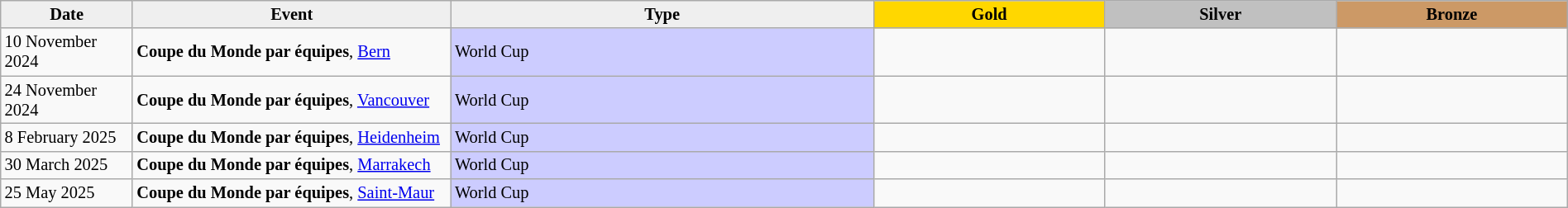<table class="wikitable sortable" style="font-size: 85%" width="100%">
<tr align=center>
<th scope=col style="width:100px; background: #efefef;">Date</th>
<th scope=col style="width:250px; background: #efefef;">Event</th>
<th scope=col style="background: #efefef;">Type</th>
<th scope=col colspan=1 style="width:180px; background: gold;">Gold</th>
<th scope=col colspan=1 style="width:180px; background: silver;">Silver</th>
<th scope=col colspan=1 style="width:180px; background: #cc9966;">Bronze</th>
</tr>
<tr>
<td>10 November 2024</td>
<td><strong>Coupe du Monde par équipes</strong>, <a href='#'>Bern</a></td>
<td bgcolor="#ccccff">World Cup</td>
<td></td>
<td></td>
<td></td>
</tr>
<tr>
<td>24 November 2024</td>
<td><strong>Coupe du Monde par équipes</strong>, <a href='#'>Vancouver</a></td>
<td bgcolor="#ccccff">World Cup</td>
<td></td>
<td></td>
<td></td>
</tr>
<tr>
<td>8 February 2025</td>
<td><strong>Coupe du Monde par équipes</strong>, <a href='#'>Heidenheim</a></td>
<td bgcolor="#ccccff">World Cup</td>
<td></td>
<td></td>
<td></td>
</tr>
<tr>
<td>30 March 2025</td>
<td><strong>Coupe du Monde par équipes</strong>, <a href='#'>Marrakech</a></td>
<td bgcolor="#ccccff">World Cup</td>
<td></td>
<td></td>
<td></td>
</tr>
<tr>
<td>25 May 2025</td>
<td><strong>Coupe du Monde par équipes</strong>, <a href='#'>Saint-Maur</a></td>
<td bgcolor="#ccccff">World Cup</td>
<td></td>
<td></td>
<td></td>
</tr>
</table>
